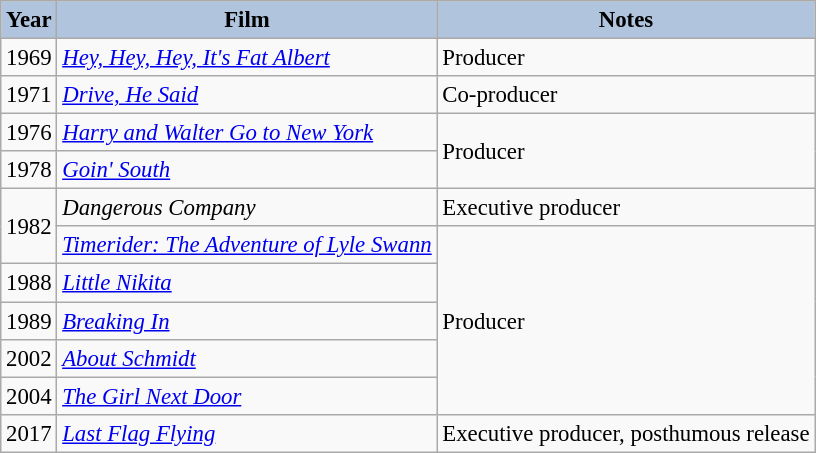<table class="wikitable" style="font-size:95%;">
<tr>
<th style="background:#B0C4DE;">Year</th>
<th style="background:#B0C4DE;">Film</th>
<th style="background:#B0C4DE;">Notes</th>
</tr>
<tr>
<td>1969</td>
<td><em><a href='#'>Hey, Hey, Hey, It's Fat Albert</a></em></td>
<td>Producer</td>
</tr>
<tr>
<td>1971</td>
<td><em><a href='#'>Drive, He Said</a></em></td>
<td>Co-producer</td>
</tr>
<tr>
<td>1976</td>
<td><em><a href='#'>Harry and Walter Go to New York</a></em></td>
<td rowspan="2">Producer</td>
</tr>
<tr>
<td>1978</td>
<td><em><a href='#'>Goin' South</a></em></td>
</tr>
<tr>
<td rowspan="2">1982</td>
<td><em>Dangerous Company</em></td>
<td>Executive producer</td>
</tr>
<tr>
<td><em><a href='#'>Timerider: The Adventure of Lyle Swann</a></em></td>
<td rowspan="5">Producer</td>
</tr>
<tr>
<td>1988</td>
<td><em><a href='#'>Little Nikita</a></em></td>
</tr>
<tr>
<td>1989</td>
<td><em><a href='#'>Breaking In</a></em></td>
</tr>
<tr>
<td>2002</td>
<td><em><a href='#'>About Schmidt</a></em></td>
</tr>
<tr>
<td>2004</td>
<td><em><a href='#'>The Girl Next Door</a></em></td>
</tr>
<tr>
<td>2017</td>
<td><em><a href='#'>Last Flag Flying</a></em></td>
<td>Executive producer, posthumous release</td>
</tr>
</table>
